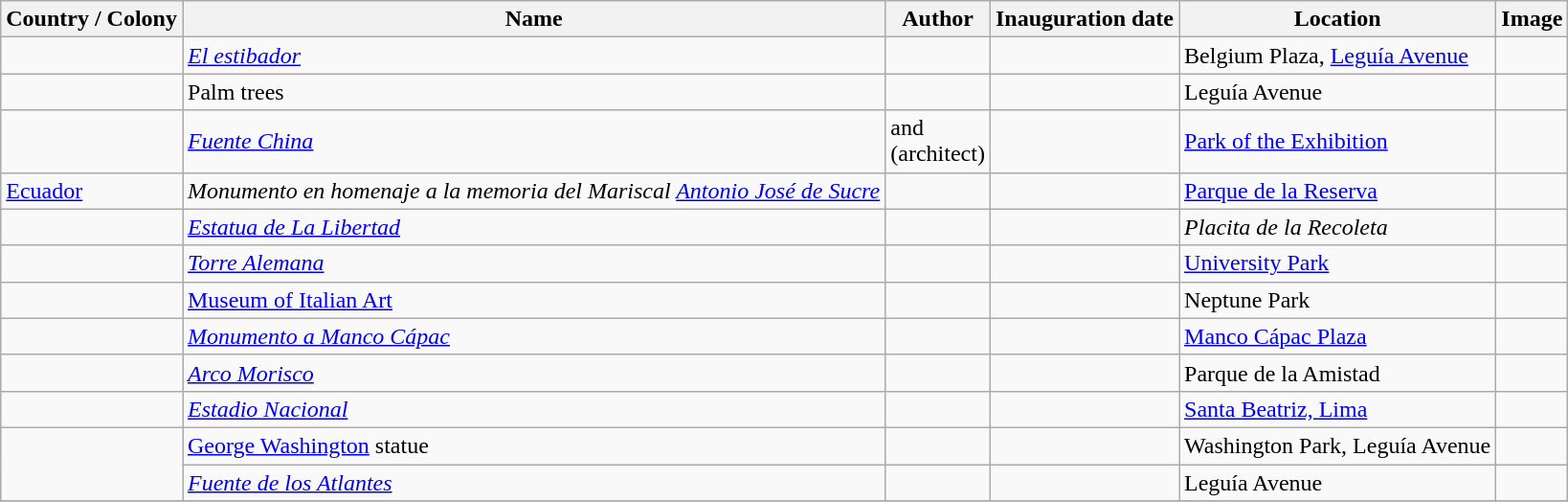<table class="wikitable sortable"  text-align:center;">
<tr>
<th>Country / Colony</th>
<th>Name</th>
<th>Author</th>
<th>Inauguration date</th>
<th>Location</th>
<th class="unsortable">Image</th>
</tr>
<tr>
<td></td>
<td><em><a href='#'>El estibador</a></em></td>
<td></td>
<td></td>
<td>Belgium Plaza, <a href='#'>Leguía Avenue</a></td>
<td></td>
</tr>
<tr>
<td></td>
<td>Palm trees</td>
<td></td>
<td></td>
<td>Leguía Avenue</td>
<td></td>
</tr>
<tr>
<td></td>
<td><em><a href='#'>Fuente China</a></em></td>
<td> and <br> (architect)</td>
<td></td>
<td><a href='#'>Park of the Exhibition</a></td>
<td></td>
</tr>
<tr>
<td> <a href='#'>Ecuador</a></td>
<td><em>Monumento en homenaje a la memoria del Mariscal <a href='#'>Antonio José de Sucre</a></em></td>
<td></td>
<td> </td>
<td><a href='#'>Parque de la Reserva</a></td>
<td></td>
</tr>
<tr>
<td></td>
<td><em><a href='#'>Estatua de La Libertad</a></em></td>
<td></td>
<td></td>
<td><em>Placita de la Recoleta</em></td>
<td></td>
</tr>
<tr>
<td></td>
<td><em><a href='#'>Torre Alemana</a></em></td>
<td></td>
<td></td>
<td><a href='#'>University Park</a></td>
<td></td>
</tr>
<tr>
<td></td>
<td><a href='#'>Museum of Italian Art</a></td>
<td></td>
<td></td>
<td>Neptune Park</td>
<td></td>
</tr>
<tr>
<td></td>
<td><em><a href='#'>Monumento a Manco Cápac</a></em></td>
<td></td>
<td></td>
<td><a href='#'>Manco Cápac Plaza</a></td>
<td></td>
</tr>
<tr>
<td></td>
<td><a href='#'><em>Arco Morisco</em></a></td>
<td></td>
<td></td>
<td>Parque de la Amistad</td>
<td></td>
</tr>
<tr>
<td></td>
<td><a href='#'><em>Estadio Nacional</em></a></td>
<td></td>
<td></td>
<td><a href='#'>Santa Beatriz, Lima</a></td>
<td></td>
</tr>
<tr>
<td rowspan="2"></td>
<td><a href='#'>George Washington</a> statue</td>
<td></td>
<td></td>
<td>Washington Park, Leguía Avenue</td>
<td></td>
</tr>
<tr>
<td><em><a href='#'>Fuente de los Atlantes</a></em></td>
<td></td>
<td></td>
<td>Leguía Avenue</td>
<td></td>
</tr>
<tr>
</tr>
</table>
